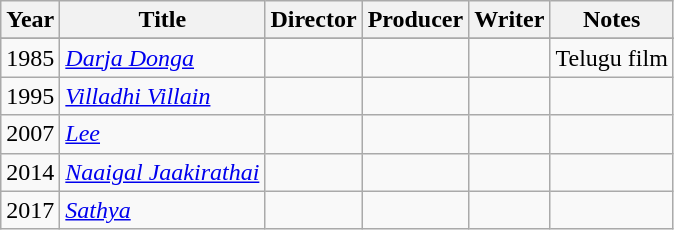<table class="wikitable sortable">
<tr>
<th scope="col">Year</th>
<th scope="col">Title</th>
<th scope="col">Director</th>
<th scope="col">Producer</th>
<th scope="col">Writer</th>
<th scope="col">Notes</th>
</tr>
<tr>
</tr>
<tr>
<td>1985</td>
<td><em><a href='#'>Darja Donga</a></em></td>
<td></td>
<td></td>
<td></td>
<td>Telugu film</td>
</tr>
<tr>
<td>1995</td>
<td><em><a href='#'>Villadhi Villain</a></em></td>
<td></td>
<td></td>
<td></td>
<td></td>
</tr>
<tr>
<td>2007</td>
<td><em><a href='#'>Lee</a></em></td>
<td></td>
<td></td>
<td></td>
<td></td>
</tr>
<tr>
<td>2014</td>
<td><em><a href='#'>Naaigal Jaakirathai</a></em></td>
<td></td>
<td></td>
<td></td>
<td></td>
</tr>
<tr>
<td>2017</td>
<td><em><a href='#'>Sathya</a></em></td>
<td></td>
<td></td>
<td></td>
<td></td>
</tr>
</table>
